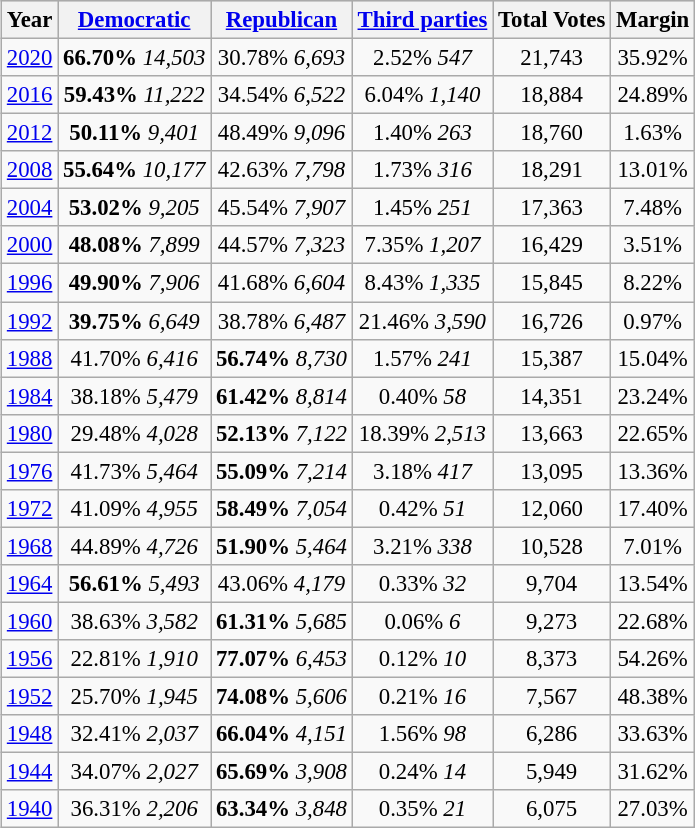<table class="wikitable mw-collapsible" style="float:center; margin:1em; font-size:95%;">
<tr style="background:lightgrey;">
<th>Year</th>
<th><a href='#'>Democratic</a></th>
<th><a href='#'>Republican</a></th>
<th><a href='#'>Third parties</a></th>
<th>Total Votes</th>
<th>Margin</th>
</tr>
<tr>
<td align="center" ><a href='#'>2020</a></td>
<td align="center" ><strong>66.70%</strong> <em>14,503</em></td>
<td align="center" >30.78% <em>6,693</em></td>
<td align="center" >2.52% <em>547</em></td>
<td align="center" >21,743</td>
<td align="center" >35.92%</td>
</tr>
<tr>
<td align="center" ><a href='#'>2016</a></td>
<td align="center" ><strong>59.43%</strong> <em>11,222</em></td>
<td align="center" >34.54% <em>6,522</em></td>
<td align="center" >6.04% <em>1,140</em></td>
<td align="center" >18,884</td>
<td align="center" >24.89%</td>
</tr>
<tr>
<td align="center" ><a href='#'>2012</a></td>
<td align="center" ><strong>50.11%</strong> <em>9,401</em></td>
<td align="center" >48.49% <em>9,096</em></td>
<td align="center" >1.40% <em>263</em></td>
<td align="center" >18,760</td>
<td align="center" >1.63%</td>
</tr>
<tr>
<td align="center" ><a href='#'>2008</a></td>
<td align="center" ><strong>55.64%</strong> <em>10,177</em></td>
<td align="center" >42.63% <em>7,798</em></td>
<td align="center" >1.73% <em>316</em></td>
<td align="center" >18,291</td>
<td align="center" >13.01%</td>
</tr>
<tr>
<td align="center" ><a href='#'>2004</a></td>
<td align="center" ><strong>53.02%</strong> <em>9,205</em></td>
<td align="center" >45.54% <em>7,907</em></td>
<td align="center" >1.45% <em>251</em></td>
<td align="center" >17,363</td>
<td align="center" >7.48%</td>
</tr>
<tr>
<td align="center" ><a href='#'>2000</a></td>
<td align="center" ><strong>48.08%</strong> <em>7,899</em></td>
<td align="center" >44.57% <em>7,323</em></td>
<td align="center" >7.35% <em>1,207</em></td>
<td align="center" >16,429</td>
<td align="center" >3.51%</td>
</tr>
<tr>
<td align="center" ><a href='#'>1996</a></td>
<td align="center" ><strong>49.90%</strong> <em>7,906</em></td>
<td align="center" >41.68% <em>6,604</em></td>
<td align="center" >8.43% <em>1,335</em></td>
<td align="center" >15,845</td>
<td align="center" >8.22%</td>
</tr>
<tr>
<td align="center" ><a href='#'>1992</a></td>
<td align="center" ><strong>39.75%</strong> <em>6,649</em></td>
<td align="center" >38.78% <em>6,487</em></td>
<td align="center" >21.46% <em>3,590</em></td>
<td align="center" >16,726</td>
<td align="center" >0.97%</td>
</tr>
<tr>
<td align="center" ><a href='#'>1988</a></td>
<td align="center" >41.70% <em>6,416</em></td>
<td align="center" ><strong>56.74%</strong> <em>8,730</em></td>
<td align="center" >1.57% <em>241</em></td>
<td align="center" >15,387</td>
<td align="center" >15.04%</td>
</tr>
<tr>
<td align="center" ><a href='#'>1984</a></td>
<td align="center" >38.18% <em>5,479</em></td>
<td align="center" ><strong>61.42%</strong> <em>8,814</em></td>
<td align="center" >0.40% <em>58</em></td>
<td align="center" >14,351</td>
<td align="center" >23.24%</td>
</tr>
<tr>
<td align="center" ><a href='#'>1980</a></td>
<td align="center" >29.48% <em>4,028</em></td>
<td align="center" ><strong>52.13%</strong> <em>7,122</em></td>
<td align="center" >18.39% <em>2,513</em></td>
<td align="center" >13,663</td>
<td align="center" >22.65%</td>
</tr>
<tr>
<td align="center" ><a href='#'>1976</a></td>
<td align="center" >41.73% <em>5,464</em></td>
<td align="center" ><strong>55.09%</strong> <em>7,214</em></td>
<td align="center" >3.18% <em>417</em></td>
<td align="center" >13,095</td>
<td align="center" >13.36%</td>
</tr>
<tr>
<td align="center" ><a href='#'>1972</a></td>
<td align="center" >41.09% <em>4,955</em></td>
<td align="center" ><strong>58.49%</strong> <em>7,054</em></td>
<td align="center" >0.42% <em>51</em></td>
<td align="center" >12,060</td>
<td align="center" >17.40%</td>
</tr>
<tr>
<td align="center" ><a href='#'>1968</a></td>
<td align="center" >44.89% <em>4,726</em></td>
<td align="center" ><strong>51.90%</strong> <em>5,464</em></td>
<td align="center" >3.21% <em>338</em></td>
<td align="center" >10,528</td>
<td align="center" >7.01%</td>
</tr>
<tr>
<td align="center" ><a href='#'>1964</a></td>
<td align="center" ><strong>56.61%</strong> <em>5,493</em></td>
<td align="center" >43.06% <em>4,179</em></td>
<td align="center" >0.33% <em>32</em></td>
<td align="center" >9,704</td>
<td align="center" >13.54%</td>
</tr>
<tr>
<td align="center" ><a href='#'>1960</a></td>
<td align="center" >38.63% <em>3,582</em></td>
<td align="center" ><strong>61.31%</strong> <em>5,685</em></td>
<td align="center" >0.06% <em>6</em></td>
<td align="center" >9,273</td>
<td align="center" >22.68%</td>
</tr>
<tr>
<td align="center" ><a href='#'>1956</a></td>
<td align="center" >22.81% <em>1,910</em></td>
<td align="center" ><strong>77.07%</strong> <em>6,453</em></td>
<td align="center" >0.12% <em>10</em></td>
<td align="center" >8,373</td>
<td align="center" >54.26%</td>
</tr>
<tr>
<td align="center" ><a href='#'>1952</a></td>
<td align="center" >25.70% <em>1,945</em></td>
<td align="center" ><strong>74.08%</strong> <em>5,606</em></td>
<td align="center" >0.21% <em>16</em></td>
<td align="center" >7,567</td>
<td align="center" >48.38%</td>
</tr>
<tr>
<td align="center" ><a href='#'>1948</a></td>
<td align="center" >32.41% <em>2,037</em></td>
<td align="center" ><strong>66.04%</strong> <em>4,151</em></td>
<td align="center" >1.56% <em>98</em></td>
<td align="center" >6,286</td>
<td align="center" >33.63%</td>
</tr>
<tr>
<td align="center" ><a href='#'>1944</a></td>
<td align="center" >34.07% <em>2,027</em></td>
<td align="center" ><strong>65.69%</strong> <em>3,908</em></td>
<td align="center" >0.24% <em>14</em></td>
<td align="center" >5,949</td>
<td align="center" >31.62%</td>
</tr>
<tr>
<td align="center" ><a href='#'>1940</a></td>
<td align="center" >36.31% <em>2,206</em></td>
<td align="center" ><strong>63.34%</strong> <em>3,848</em></td>
<td align="center" >0.35% <em>21</em></td>
<td align="center" >6,075</td>
<td align="center" >27.03%</td>
</tr>
</table>
